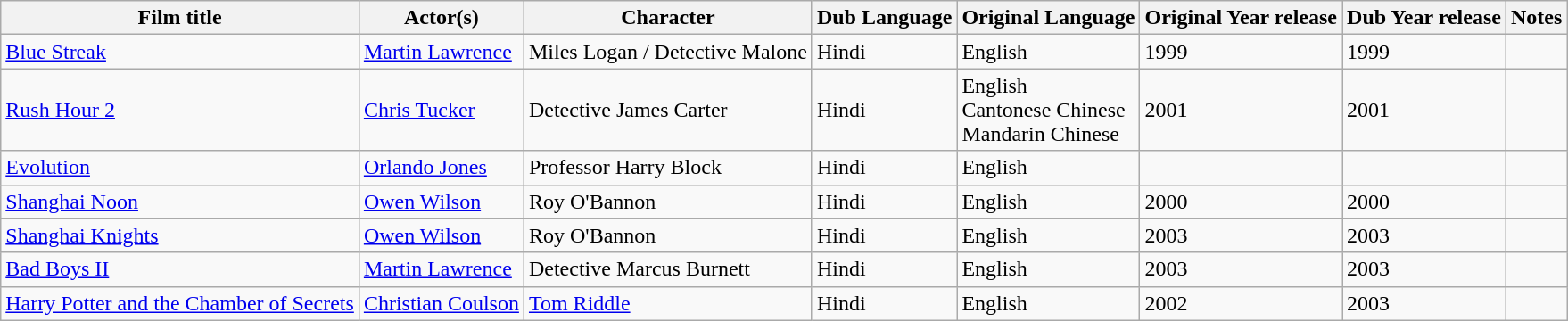<table class="wikitable">
<tr>
<th>Film title</th>
<th>Actor(s)</th>
<th>Character</th>
<th>Dub Language</th>
<th>Original Language</th>
<th>Original Year release</th>
<th>Dub Year release</th>
<th>Notes</th>
</tr>
<tr>
<td><a href='#'>Blue Streak</a></td>
<td><a href='#'>Martin Lawrence</a></td>
<td>Miles Logan / Detective Malone</td>
<td>Hindi</td>
<td>English</td>
<td>1999</td>
<td>1999</td>
<td></td>
</tr>
<tr>
<td><a href='#'>Rush Hour 2</a></td>
<td><a href='#'>Chris Tucker</a></td>
<td>Detective James Carter</td>
<td>Hindi</td>
<td>English<br>Cantonese Chinese<br>Mandarin Chinese</td>
<td>2001</td>
<td>2001</td>
<td></td>
</tr>
<tr>
<td><a href='#'>Evolution</a></td>
<td><a href='#'>Orlando Jones</a></td>
<td>Professor Harry Block</td>
<td>Hindi</td>
<td>English</td>
<td></td>
<td></td>
<td></td>
</tr>
<tr>
<td><a href='#'>Shanghai Noon</a></td>
<td><a href='#'>Owen Wilson</a></td>
<td>Roy O'Bannon</td>
<td>Hindi</td>
<td>English</td>
<td>2000</td>
<td>2000</td>
<td></td>
</tr>
<tr>
<td><a href='#'>Shanghai Knights</a></td>
<td><a href='#'>Owen Wilson</a></td>
<td>Roy O'Bannon</td>
<td>Hindi</td>
<td>English</td>
<td>2003</td>
<td>2003</td>
<td></td>
</tr>
<tr>
<td><a href='#'>Bad Boys II</a></td>
<td><a href='#'>Martin Lawrence</a></td>
<td>Detective Marcus Burnett</td>
<td>Hindi</td>
<td>English</td>
<td>2003</td>
<td>2003</td>
<td></td>
</tr>
<tr>
<td><a href='#'>Harry Potter and the Chamber of Secrets</a></td>
<td><a href='#'>Christian Coulson</a></td>
<td><a href='#'>Tom Riddle</a></td>
<td>Hindi</td>
<td>English</td>
<td>2002</td>
<td>2003</td>
<td></td>
</tr>
</table>
